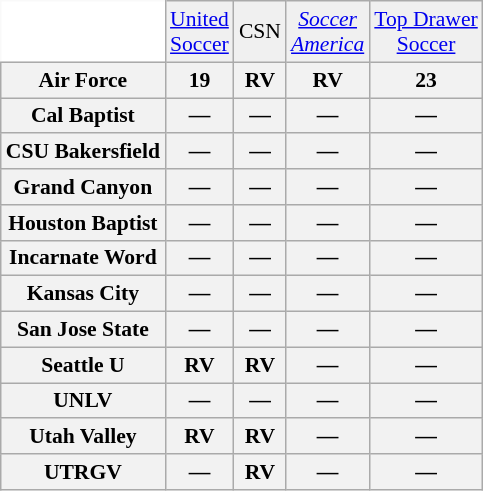<table class="wikitable" style="white-space:nowrap; font-size:90%;">
<tr>
<td style="background:white; border-top-style:hidden; border-left-style:hidden;"></td>
<td align="center" style="background:#f0f0f0;"><a href='#'>United<br>Soccer</a></td>
<td align="center" style="background:#f0f0f0;">CSN</td>
<td align="center" style="background:#f0f0f0;"><em><a href='#'>Soccer<br>America</a></em></td>
<td align="center" style="background:#f0f0f0;"><a href='#'>Top Drawer<br>Soccer</a></td>
</tr>
<tr style="text-align:center;">
<th style=>Air Force</th>
<th>19</th>
<th>RV</th>
<th>RV</th>
<th>23</th>
</tr>
<tr style="text-align:center;">
<th style=>Cal Baptist</th>
<th>—</th>
<th>—</th>
<th>—</th>
<th>—</th>
</tr>
<tr style="text-align:center;">
<th style=>CSU Bakersfield</th>
<th>—</th>
<th>—</th>
<th>—</th>
<th>—</th>
</tr>
<tr style="text-align:center;">
<th style=>Grand Canyon</th>
<th>—</th>
<th>—</th>
<th>—</th>
<th>—</th>
</tr>
<tr style="text-align:center;">
<th style=>Houston Baptist</th>
<th>—</th>
<th>—</th>
<th>—</th>
<th>—</th>
</tr>
<tr style="text-align:center;">
<th style=>Incarnate Word</th>
<th>—</th>
<th>—</th>
<th>—</th>
<th>—</th>
</tr>
<tr style="text-align:center;">
<th style=>Kansas City</th>
<th>—</th>
<th>—</th>
<th>—</th>
<th>—</th>
</tr>
<tr style="text-align:center;">
<th style=>San Jose State</th>
<th>—</th>
<th>—</th>
<th>—</th>
<th>—</th>
</tr>
<tr style="text-align:center;">
<th style=>Seattle U</th>
<th>RV</th>
<th>RV</th>
<th>—</th>
<th>—</th>
</tr>
<tr style="text-align:center;">
<th style=>UNLV</th>
<th>—</th>
<th>—</th>
<th>—</th>
<th>—</th>
</tr>
<tr style="text-align:center;">
<th style=>Utah Valley</th>
<th>RV</th>
<th>RV</th>
<th>—</th>
<th>—</th>
</tr>
<tr style="text-align:center;">
<th style=>UTRGV</th>
<th>—</th>
<th>RV</th>
<th>—</th>
<th>—</th>
</tr>
</table>
